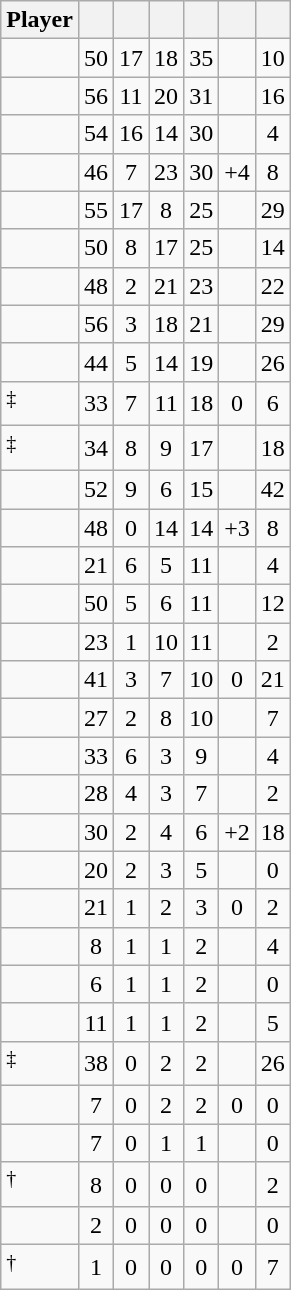<table class="wikitable sortable" style="text-align:center;">
<tr>
<th>Player</th>
<th></th>
<th></th>
<th></th>
<th></th>
<th data-sort-type="number"></th>
<th></th>
</tr>
<tr>
<td style="text-align:left;"></td>
<td>50</td>
<td>17</td>
<td>18</td>
<td>35</td>
<td></td>
<td>10</td>
</tr>
<tr>
<td style="text-align:left;"></td>
<td>56</td>
<td>11</td>
<td>20</td>
<td>31</td>
<td></td>
<td>16</td>
</tr>
<tr>
<td style="text-align:left;"></td>
<td>54</td>
<td>16</td>
<td>14</td>
<td>30</td>
<td></td>
<td>4</td>
</tr>
<tr>
<td style="text-align:left;"></td>
<td>46</td>
<td>7</td>
<td>23</td>
<td>30</td>
<td>+4</td>
<td>8</td>
</tr>
<tr>
<td style="text-align:left;"></td>
<td>55</td>
<td>17</td>
<td>8</td>
<td>25</td>
<td></td>
<td>29</td>
</tr>
<tr>
<td style="text-align:left;"></td>
<td>50</td>
<td>8</td>
<td>17</td>
<td>25</td>
<td></td>
<td>14</td>
</tr>
<tr>
<td style="text-align:left;"></td>
<td>48</td>
<td>2</td>
<td>21</td>
<td>23</td>
<td></td>
<td>22</td>
</tr>
<tr>
<td style="text-align:left;"></td>
<td>56</td>
<td>3</td>
<td>18</td>
<td>21</td>
<td></td>
<td>29</td>
</tr>
<tr>
<td style="text-align:left;"></td>
<td>44</td>
<td>5</td>
<td>14</td>
<td>19</td>
<td></td>
<td>26</td>
</tr>
<tr>
<td style="text-align:left;"><sup>‡</sup></td>
<td>33</td>
<td>7</td>
<td>11</td>
<td>18</td>
<td>0</td>
<td>6</td>
</tr>
<tr>
<td style="text-align:left;"><sup>‡</sup></td>
<td>34</td>
<td>8</td>
<td>9</td>
<td>17</td>
<td></td>
<td>18</td>
</tr>
<tr>
<td style="text-align:left;"></td>
<td>52</td>
<td>9</td>
<td>6</td>
<td>15</td>
<td></td>
<td>42</td>
</tr>
<tr>
<td style="text-align:left;"></td>
<td>48</td>
<td>0</td>
<td>14</td>
<td>14</td>
<td>+3</td>
<td>8</td>
</tr>
<tr>
<td style="text-align:left;"></td>
<td>21</td>
<td>6</td>
<td>5</td>
<td>11</td>
<td></td>
<td>4</td>
</tr>
<tr>
<td style="text-align:left;"></td>
<td>50</td>
<td>5</td>
<td>6</td>
<td>11</td>
<td></td>
<td>12</td>
</tr>
<tr>
<td style="text-align:left;"></td>
<td>23</td>
<td>1</td>
<td>10</td>
<td>11</td>
<td></td>
<td>2</td>
</tr>
<tr>
<td style="text-align:left;"></td>
<td>41</td>
<td>3</td>
<td>7</td>
<td>10</td>
<td>0</td>
<td>21</td>
</tr>
<tr>
<td style="text-align:left;"></td>
<td>27</td>
<td>2</td>
<td>8</td>
<td>10</td>
<td></td>
<td>7</td>
</tr>
<tr>
<td style="text-align:left;"></td>
<td>33</td>
<td>6</td>
<td>3</td>
<td>9</td>
<td></td>
<td>4</td>
</tr>
<tr>
<td style="text-align:left;"></td>
<td>28</td>
<td>4</td>
<td>3</td>
<td>7</td>
<td></td>
<td>2</td>
</tr>
<tr>
<td style="text-align:left;"></td>
<td>30</td>
<td>2</td>
<td>4</td>
<td>6</td>
<td>+2</td>
<td>18</td>
</tr>
<tr>
<td style="text-align:left;"></td>
<td>20</td>
<td>2</td>
<td>3</td>
<td>5</td>
<td></td>
<td>0</td>
</tr>
<tr>
<td style="text-align:left;"></td>
<td>21</td>
<td>1</td>
<td>2</td>
<td>3</td>
<td>0</td>
<td>2</td>
</tr>
<tr>
<td style="text-align:left;"></td>
<td>8</td>
<td>1</td>
<td>1</td>
<td>2</td>
<td></td>
<td>4</td>
</tr>
<tr>
<td style="text-align:left;"></td>
<td>6</td>
<td>1</td>
<td>1</td>
<td>2</td>
<td></td>
<td>0</td>
</tr>
<tr>
<td style="text-align:left;"></td>
<td>11</td>
<td>1</td>
<td>1</td>
<td>2</td>
<td></td>
<td>5</td>
</tr>
<tr>
<td style="text-align:left;"><sup>‡</sup></td>
<td>38</td>
<td>0</td>
<td>2</td>
<td>2</td>
<td></td>
<td>26</td>
</tr>
<tr>
<td style="text-align:left;"></td>
<td>7</td>
<td>0</td>
<td>2</td>
<td>2</td>
<td>0</td>
<td>0</td>
</tr>
<tr>
<td style="text-align:left;"></td>
<td>7</td>
<td>0</td>
<td>1</td>
<td>1</td>
<td></td>
<td>0</td>
</tr>
<tr>
<td style="text-align:left;"><sup>†</sup></td>
<td>8</td>
<td>0</td>
<td>0</td>
<td>0</td>
<td></td>
<td>2</td>
</tr>
<tr>
<td style="text-align:left;"></td>
<td>2</td>
<td>0</td>
<td>0</td>
<td>0</td>
<td></td>
<td>0</td>
</tr>
<tr>
<td style="text-align:left;"><sup>†</sup></td>
<td>1</td>
<td>0</td>
<td>0</td>
<td>0</td>
<td>0</td>
<td>7</td>
</tr>
</table>
